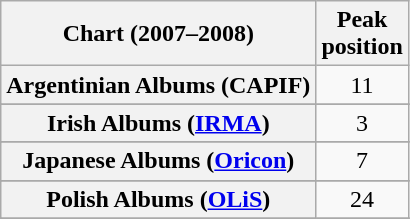<table class="wikitable sortable plainrowheaders" style="text-align:center">
<tr>
<th scope="col">Chart (2007–2008)</th>
<th scope="col">Peak<br> position</th>
</tr>
<tr>
<th scope="row">Argentinian Albums (CAPIF)</th>
<td>11</td>
</tr>
<tr>
</tr>
<tr>
</tr>
<tr>
</tr>
<tr>
</tr>
<tr>
</tr>
<tr>
</tr>
<tr>
</tr>
<tr>
</tr>
<tr>
</tr>
<tr>
</tr>
<tr>
</tr>
<tr>
<th scope="row">Irish Albums (<a href='#'>IRMA</a>)</th>
<td style="text-align:center">3</td>
</tr>
<tr>
</tr>
<tr>
<th scope="row">Japanese Albums (<a href='#'>Oricon</a>)</th>
<td>7</td>
</tr>
<tr>
</tr>
<tr>
</tr>
<tr>
</tr>
<tr>
<th scope="row">Polish Albums (<a href='#'>OLiS</a>)</th>
<td>24</td>
</tr>
<tr>
</tr>
<tr>
</tr>
<tr>
</tr>
<tr>
</tr>
<tr>
</tr>
<tr>
</tr>
<tr>
</tr>
<tr>
</tr>
<tr>
</tr>
</table>
